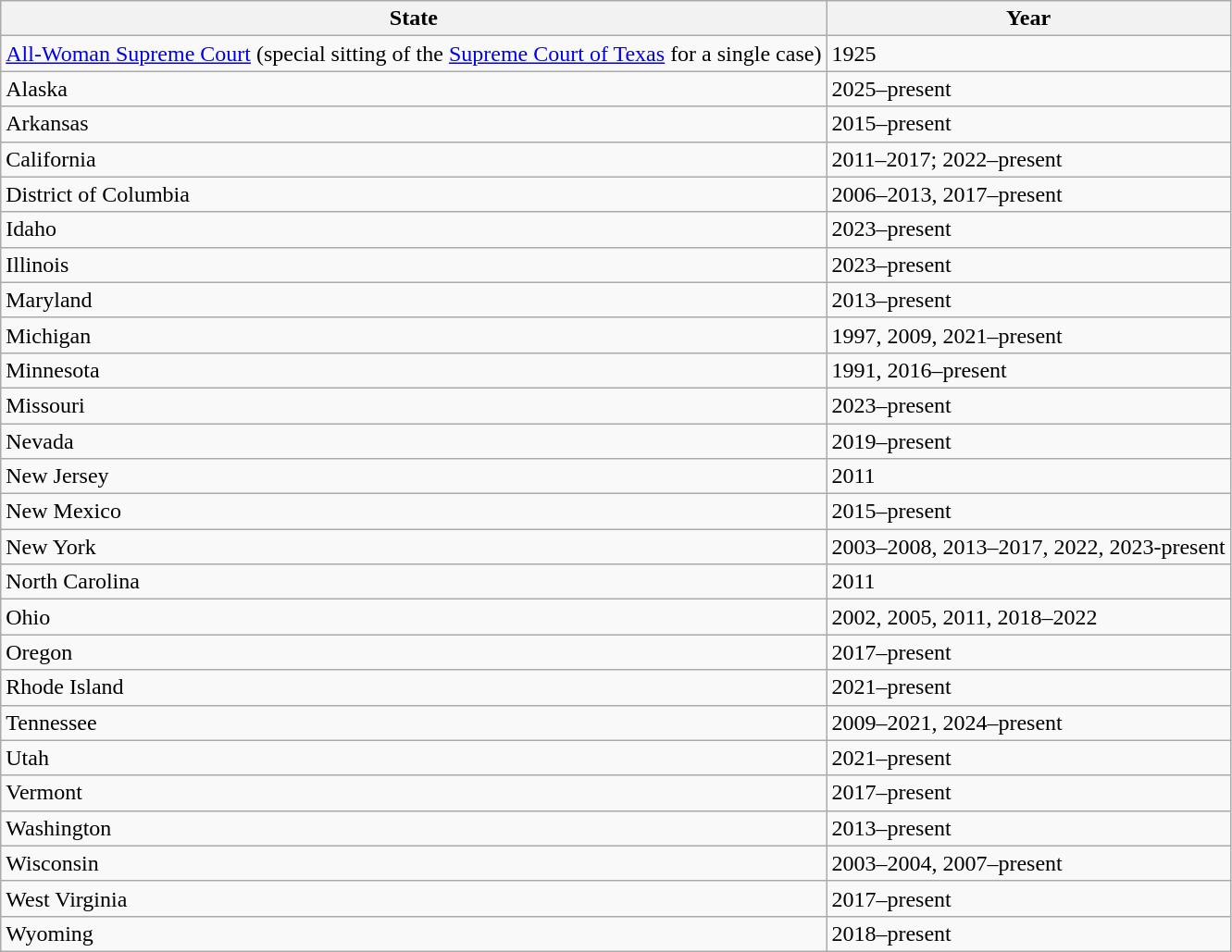<table class="wikitable sortable">
<tr>
<th>State</th>
<th>Year</th>
</tr>
<tr>
<td><a href='#'>All-Woman Supreme Court</a> (special sitting of the <a href='#'>Supreme Court of Texas</a> for a single case)</td>
<td>1925</td>
</tr>
<tr>
<td>Alaska</td>
<td>2025–present</td>
</tr>
<tr>
<td>Arkansas</td>
<td>2015–present</td>
</tr>
<tr>
<td>California</td>
<td>2011–2017; 2022–present</td>
</tr>
<tr>
<td>District of Columbia</td>
<td>2006–2013, 2017–present</td>
</tr>
<tr>
<td>Idaho</td>
<td>2023–present</td>
</tr>
<tr>
<td>Illinois</td>
<td>2023–present</td>
</tr>
<tr>
<td>Maryland</td>
<td>2013–present</td>
</tr>
<tr>
<td>Michigan</td>
<td>1997, 2009, 2021–present</td>
</tr>
<tr>
<td>Minnesota</td>
<td>1991, 2016–present</td>
</tr>
<tr>
<td>Missouri</td>
<td>2023–present</td>
</tr>
<tr>
<td>Nevada</td>
<td>2019–present</td>
</tr>
<tr>
<td>New Jersey</td>
<td>2011</td>
</tr>
<tr>
<td>New Mexico</td>
<td>2015–present</td>
</tr>
<tr>
<td>New York</td>
<td>2003–2008, 2013–2017, 2022, 2023-present</td>
</tr>
<tr>
<td>North Carolina</td>
<td>2011</td>
</tr>
<tr>
<td>Ohio</td>
<td>2002, 2005, 2011, 2018–2022</td>
</tr>
<tr>
<td>Oregon</td>
<td>2017–present</td>
</tr>
<tr>
<td>Rhode Island</td>
<td>2021–present</td>
</tr>
<tr>
<td>Tennessee</td>
<td>2009–2021, 2024–present</td>
</tr>
<tr>
<td>Utah</td>
<td>2021–present</td>
</tr>
<tr>
<td>Vermont</td>
<td>2017–present</td>
</tr>
<tr>
<td>Washington</td>
<td>2013–present</td>
</tr>
<tr>
<td>Wisconsin</td>
<td>2003–2004, 2007–present</td>
</tr>
<tr>
<td>West Virginia</td>
<td>2017–present</td>
</tr>
<tr>
<td>Wyoming</td>
<td>2018–present</td>
</tr>
</table>
